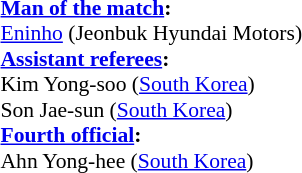<table width=100% style="font-size: 90%">
<tr>
<td><br><strong><a href='#'>Man of the match</a>:</strong>
<br><a href='#'>Eninho</a> (Jeonbuk Hyundai Motors)<br><strong><a href='#'>Assistant referees</a>:</strong>
<br>Kim Yong-soo (<a href='#'>South Korea</a>)
<br>Son Jae-sun (<a href='#'>South Korea</a>)
<br><strong><a href='#'>Fourth official</a>:</strong>
<br>Ahn Yong-hee (<a href='#'>South Korea</a>)</td>
</tr>
</table>
